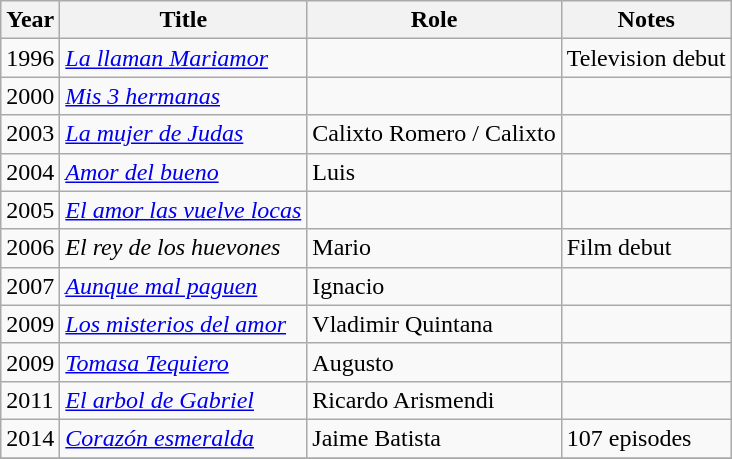<table class="wikitable sortable">
<tr>
<th>Year</th>
<th>Title</th>
<th>Role</th>
<th>Notes</th>
</tr>
<tr>
<td>1996</td>
<td><em><a href='#'>La llaman Mariamor</a></em></td>
<td></td>
<td>Television debut</td>
</tr>
<tr>
<td>2000</td>
<td><em><a href='#'>Mis 3 hermanas</a></em></td>
<td></td>
<td></td>
</tr>
<tr>
<td>2003</td>
<td><em><a href='#'>La mujer de Judas</a></em></td>
<td>Calixto Romero / Calixto</td>
<td></td>
</tr>
<tr>
<td>2004</td>
<td><em><a href='#'>Amor del bueno</a></em></td>
<td>Luis</td>
<td></td>
</tr>
<tr>
<td>2005</td>
<td><em><a href='#'>El amor las vuelve locas</a></em></td>
<td></td>
<td></td>
</tr>
<tr>
<td>2006</td>
<td><em>El rey de los huevones</em></td>
<td>Mario</td>
<td>Film debut</td>
</tr>
<tr>
<td>2007</td>
<td><em><a href='#'>Aunque mal paguen</a></em></td>
<td>Ignacio</td>
<td></td>
</tr>
<tr>
<td>2009</td>
<td><em><a href='#'>Los misterios del amor</a></em></td>
<td>Vladimir Quintana</td>
<td></td>
</tr>
<tr>
<td>2009</td>
<td><em><a href='#'>Tomasa Tequiero</a></em></td>
<td>Augusto</td>
<td></td>
</tr>
<tr>
<td>2011</td>
<td><em><a href='#'>El arbol de Gabriel</a></em></td>
<td>Ricardo Arismendi</td>
<td></td>
</tr>
<tr>
<td>2014</td>
<td><em><a href='#'>Corazón esmeralda</a></em></td>
<td>Jaime Batista</td>
<td>107 episodes</td>
</tr>
<tr>
</tr>
</table>
